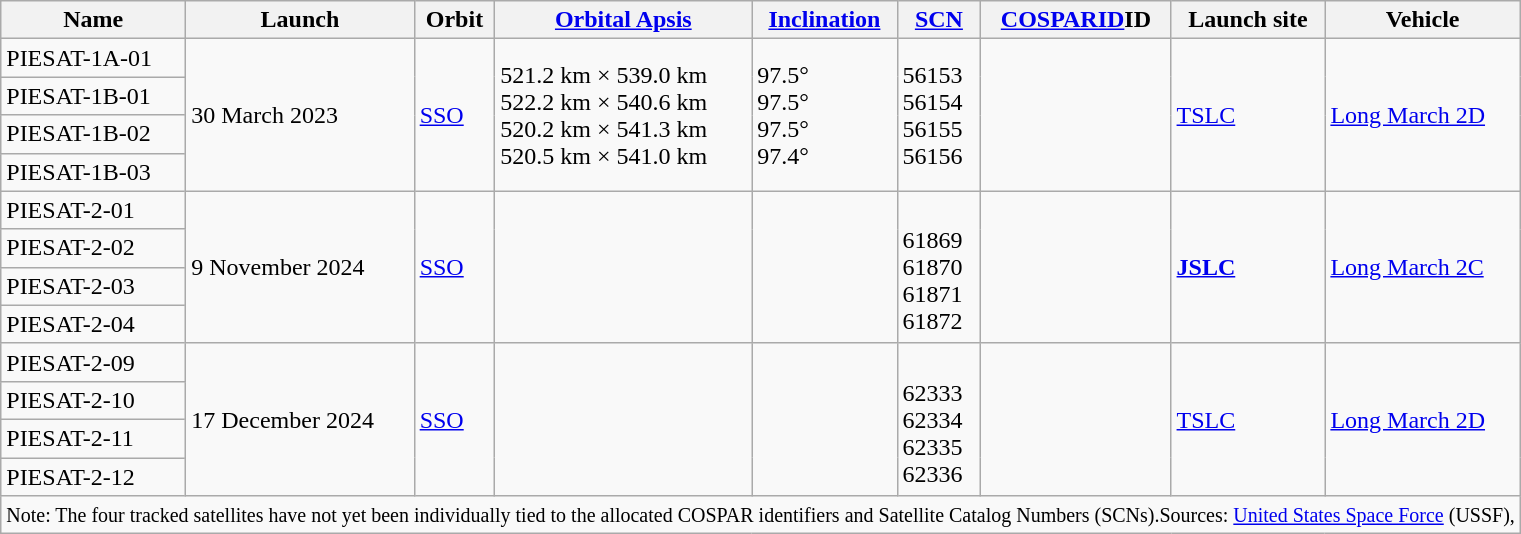<table class="wikitable sortable">
<tr>
<th>Name</th>
<th>Launch</th>
<th>Orbit</th>
<th><a href='#'>Orbital Apsis</a></th>
<th><a href='#'>Inclination</a></th>
<th><a href='#'>SCN</a></th>
<th><a href='#'>COSPARID</a>ID</th>
<th>Launch site</th>
<th>Vehicle</th>
</tr>
<tr>
<td>PIESAT-1A-01</td>
<td rowspan="4">30 March 2023</td>
<td rowspan="4"><a href='#'>SSO</a></td>
<td rowspan="4">521.2 km × 539.0 km<br>522.2 km × 540.6 km<br>520.2 km × 541.3 km<br>520.5 km × 541.0 km</td>
<td rowspan="4">97.5°<br>97.5°<br>97.5°<br>97.4°<br></td>
<td rowspan="4">56153<br>56154<br>
56155<br>
56156<br></td>
<td rowspan="4"><br><br><br></td>
<td rowspan="4"><a href='#'>TSLC</a></td>
<td rowspan="4"><a href='#'>Long March 2D</a></td>
</tr>
<tr>
<td>PIESAT-1B-01</td>
</tr>
<tr>
<td>PIESAT-1B-02</td>
</tr>
<tr>
<td>PIESAT-1B-03</td>
</tr>
<tr>
<td>PIESAT-2-01</td>
<td rowspan="4">9 November 2024</td>
<td rowspan="4"><a href='#'>SSO</a></td>
<td rowspan="4"></td>
<td rowspan="4"></td>
<td rowspan="4"><br>61869<br>61870<br>61871<br>61872<br></td>
<td rowspan="4"><br>

</td>
<td rowspan="4"><a href='#'><strong>JSLC</strong></a></td>
<td rowspan="4"><a href='#'>Long March 2C</a></td>
</tr>
<tr>
<td>PIESAT-2-02</td>
</tr>
<tr>
<td>PIESAT-2-03</td>
</tr>
<tr>
<td>PIESAT-2-04</td>
</tr>
<tr>
<td>PIESAT-2-09</td>
<td rowspan="4">17 December 2024</td>
<td rowspan="4"><a href='#'>SSO</a></td>
<td rowspan="4"></td>
<td rowspan="4"></td>
<td rowspan="4"><br>62333<br>62334<br>62335<br>62336</td>
<td rowspan="4"><br>

</td>
<td rowspan="4"><a href='#'>TSLC</a></td>
<td rowspan="4"><a href='#'>Long March 2D</a></td>
</tr>
<tr>
<td>PIESAT-2-10</td>
</tr>
<tr>
<td>PIESAT-2-11</td>
</tr>
<tr>
<td>PIESAT-2-12</td>
</tr>
<tr>
<td colspan="9"><small>Note: The four tracked satellites have not yet been individually tied to the allocated COSPAR identifiers and Satellite Catalog Numbers (SCNs).</small><small>Sources: <a href='#'>United States Space Force</a> (USSF), </small></td>
</tr>
</table>
